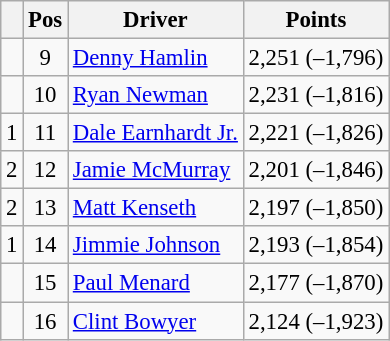<table class="wikitable" style="font-size: 95%;">
<tr>
<th></th>
<th>Pos</th>
<th>Driver</th>
<th>Points</th>
</tr>
<tr>
<td align="left"></td>
<td style="text-align:center;">9</td>
<td><a href='#'>Denny Hamlin</a></td>
<td style="text-align:center;">2,251 (–1,796)</td>
</tr>
<tr>
<td align="left"></td>
<td style="text-align:center;">10</td>
<td><a href='#'>Ryan Newman</a></td>
<td style="text-align:center;">2,231 (–1,816)</td>
</tr>
<tr>
<td align="left"> 1</td>
<td style="text-align:center;">11</td>
<td><a href='#'>Dale Earnhardt Jr.</a></td>
<td style="text-align:center;">2,221 (–1,826)</td>
</tr>
<tr>
<td align="left"> 2</td>
<td style="text-align:center;">12</td>
<td><a href='#'>Jamie McMurray</a></td>
<td style="text-align:center;">2,201 (–1,846)</td>
</tr>
<tr>
<td align="left"> 2</td>
<td style="text-align:center;">13</td>
<td><a href='#'>Matt Kenseth</a></td>
<td style="text-align:center;">2,197 (–1,850)</td>
</tr>
<tr>
<td align="left"> 1</td>
<td style="text-align:center;">14</td>
<td><a href='#'>Jimmie Johnson</a></td>
<td style="text-align:center;">2,193 (–1,854)</td>
</tr>
<tr>
<td align="left"></td>
<td style="text-align:center;">15</td>
<td><a href='#'>Paul Menard</a></td>
<td style="text-align:center;">2,177 (–1,870)</td>
</tr>
<tr>
<td align="left"></td>
<td style="text-align:center;">16</td>
<td><a href='#'>Clint Bowyer</a></td>
<td style="text-align:center;">2,124 (–1,923)</td>
</tr>
</table>
